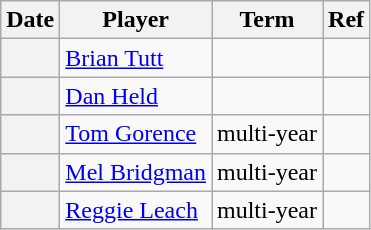<table class="wikitable plainrowheaders">
<tr>
<th>Date</th>
<th>Player</th>
<th>Term</th>
<th>Ref</th>
</tr>
<tr>
<th scope="row"></th>
<td><a href='#'>Brian Tutt</a></td>
<td></td>
<td></td>
</tr>
<tr>
<th scope="row"></th>
<td><a href='#'>Dan Held</a></td>
<td></td>
<td></td>
</tr>
<tr>
<th scope="row"></th>
<td><a href='#'>Tom Gorence</a></td>
<td>multi-year</td>
<td></td>
</tr>
<tr>
<th scope="row"></th>
<td><a href='#'>Mel Bridgman</a></td>
<td>multi-year</td>
<td></td>
</tr>
<tr>
<th scope="row"></th>
<td><a href='#'>Reggie Leach</a></td>
<td>multi-year</td>
<td></td>
</tr>
</table>
